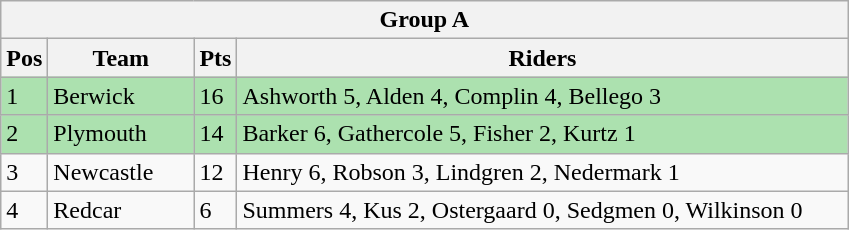<table class="wikitable">
<tr>
<th colspan="4">Group A</th>
</tr>
<tr>
<th width=20>Pos</th>
<th width=90>Team</th>
<th width=20>Pts</th>
<th width=400>Riders</th>
</tr>
<tr style="background:#ACE1AF;">
<td>1</td>
<td align=left>Berwick</td>
<td>16</td>
<td>Ashworth 5, Alden 4, Complin 4, Bellego 3</td>
</tr>
<tr style="background:#ACE1AF;">
<td>2</td>
<td align=left>Plymouth</td>
<td>14</td>
<td>Barker 6, Gathercole 5, Fisher 2, Kurtz 1</td>
</tr>
<tr>
<td>3</td>
<td align=left>Newcastle</td>
<td>12</td>
<td>Henry 6, Robson 3, Lindgren 2, Nedermark 1</td>
</tr>
<tr>
<td>4</td>
<td align=left>Redcar</td>
<td>6</td>
<td>Summers 4, Kus 2, Ostergaard 0, Sedgmen 0, Wilkinson 0</td>
</tr>
</table>
